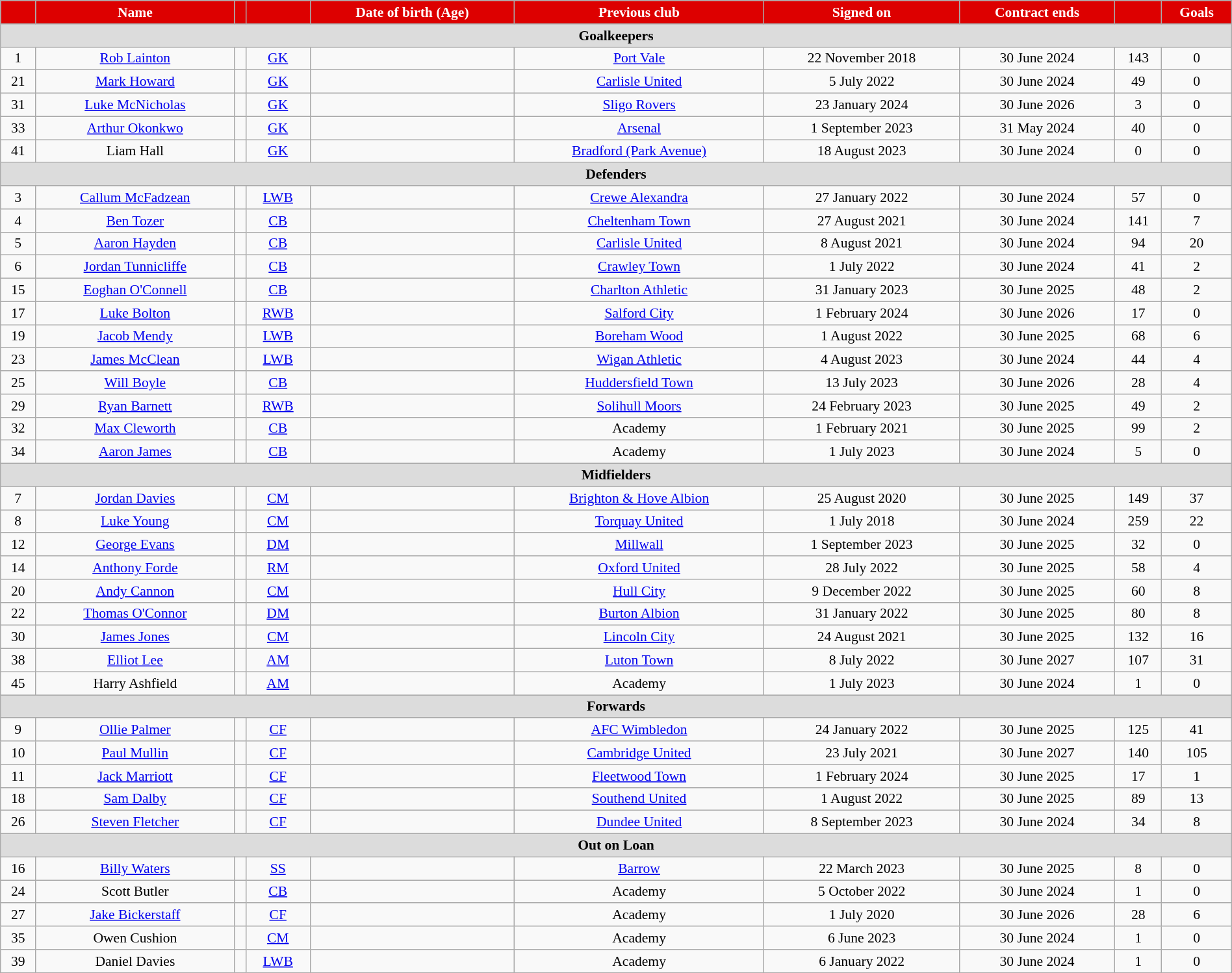<table class="wikitable sortable" style="text-align:center; font-size:90%; width:100%">
<tr>
<th style="background:#d00; color:white; text-align:center;"></th>
<th style="background:#d00; color:white; text-align:center;">Name</th>
<th style="background:#d00; color:white; text-align:center;"></th>
<th style="background:#d00; color:white; text-align:center;"></th>
<th style="background:#d00; color:white; text-align:center;">Date of birth (Age)</th>
<th style="background:#d00; color:white; text-align:center;">Previous club</th>
<th style="background:#d00; color:white; text-align:center;">Signed on</th>
<th style="background:#d00; color:white; text-align:center;">Contract ends</th>
<th style="background:#d00; color:white; text-align:center;"></th>
<th style="background:#d00; color:white; text-align:center;">Goals</th>
</tr>
<tr>
<th colspan="11"  style="background:#dcdcdc; text-align:center;">Goalkeepers</th>
</tr>
<tr>
<td>1</td>
<td><a href='#'>Rob Lainton</a></td>
<td></td>
<td><a href='#'>GK</a></td>
<td></td>
<td> <a href='#'>Port Vale</a></td>
<td>22 November 2018</td>
<td>30 June 2024</td>
<td>143</td>
<td>0</td>
</tr>
<tr>
<td>21</td>
<td><a href='#'>Mark Howard</a></td>
<td></td>
<td><a href='#'>GK</a></td>
<td></td>
<td> <a href='#'>Carlisle United</a></td>
<td>5 July 2022</td>
<td>30 June 2024</td>
<td>49</td>
<td>0</td>
</tr>
<tr>
<td>31</td>
<td><a href='#'>Luke McNicholas</a></td>
<td></td>
<td><a href='#'>GK</a></td>
<td></td>
<td> <a href='#'>Sligo Rovers</a></td>
<td>23 January 2024</td>
<td>30 June 2026</td>
<td>3</td>
<td>0</td>
</tr>
<tr>
<td>33</td>
<td><a href='#'>Arthur Okonkwo</a></td>
<td></td>
<td><a href='#'>GK</a></td>
<td></td>
<td> <a href='#'>Arsenal</a></td>
<td>1 September 2023</td>
<td>31 May 2024</td>
<td>40</td>
<td>0</td>
</tr>
<tr>
<td>41</td>
<td>Liam Hall</td>
<td></td>
<td><a href='#'>GK</a></td>
<td></td>
<td> <a href='#'>Bradford (Park Avenue)</a></td>
<td>18 August 2023</td>
<td>30 June 2024</td>
<td>0</td>
<td>0</td>
</tr>
<tr>
<th colspan="11"  style="background:#dcdcdc; text-align:center;">Defenders</th>
</tr>
<tr>
<td>3</td>
<td><a href='#'>Callum McFadzean</a></td>
<td></td>
<td><a href='#'>LWB</a></td>
<td></td>
<td> <a href='#'>Crewe Alexandra</a></td>
<td>27 January 2022</td>
<td>30 June 2024</td>
<td>57</td>
<td>0</td>
</tr>
<tr>
<td>4</td>
<td><a href='#'>Ben Tozer</a></td>
<td></td>
<td><a href='#'>CB</a></td>
<td></td>
<td> <a href='#'>Cheltenham Town</a></td>
<td>27 August 2021</td>
<td>30 June 2024</td>
<td>141</td>
<td>7</td>
</tr>
<tr>
<td>5</td>
<td><a href='#'>Aaron Hayden</a></td>
<td></td>
<td><a href='#'>CB</a></td>
<td></td>
<td> <a href='#'>Carlisle United</a></td>
<td>8 August 2021</td>
<td>30 June 2024</td>
<td>94</td>
<td>20</td>
</tr>
<tr>
<td>6</td>
<td><a href='#'>Jordan Tunnicliffe</a></td>
<td></td>
<td><a href='#'>CB</a></td>
<td></td>
<td> <a href='#'>Crawley Town</a></td>
<td>1 July 2022</td>
<td>30 June 2024</td>
<td>41</td>
<td>2</td>
</tr>
<tr>
<td>15</td>
<td><a href='#'>Eoghan O'Connell</a></td>
<td></td>
<td><a href='#'>CB</a></td>
<td></td>
<td> <a href='#'>Charlton Athletic</a></td>
<td>31 January 2023</td>
<td>30 June 2025</td>
<td>48</td>
<td>2</td>
</tr>
<tr>
<td>17</td>
<td><a href='#'>Luke Bolton</a></td>
<td></td>
<td><a href='#'>RWB</a></td>
<td></td>
<td> <a href='#'>Salford City</a></td>
<td>1 February 2024</td>
<td>30 June 2026</td>
<td>17</td>
<td>0</td>
</tr>
<tr>
<td>19</td>
<td><a href='#'>Jacob Mendy</a></td>
<td></td>
<td><a href='#'>LWB</a></td>
<td></td>
<td> <a href='#'>Boreham Wood</a></td>
<td>1 August 2022</td>
<td>30 June 2025</td>
<td>68</td>
<td>6</td>
</tr>
<tr>
<td>23</td>
<td><a href='#'>James McClean</a></td>
<td></td>
<td><a href='#'>LWB</a></td>
<td></td>
<td> <a href='#'>Wigan Athletic</a></td>
<td>4 August 2023</td>
<td>30 June 2024</td>
<td>44</td>
<td>4</td>
</tr>
<tr>
<td>25</td>
<td><a href='#'>Will Boyle</a></td>
<td></td>
<td><a href='#'>CB</a></td>
<td></td>
<td> <a href='#'>Huddersfield Town</a></td>
<td>13 July 2023</td>
<td>30 June 2026</td>
<td>28</td>
<td>4</td>
</tr>
<tr>
<td>29</td>
<td><a href='#'>Ryan Barnett</a></td>
<td></td>
<td><a href='#'>RWB</a></td>
<td></td>
<td> <a href='#'>Solihull Moors</a></td>
<td>24 February 2023</td>
<td>30 June 2025</td>
<td>49</td>
<td>2</td>
</tr>
<tr>
<td>32</td>
<td><a href='#'>Max Cleworth</a></td>
<td></td>
<td><a href='#'>CB</a></td>
<td></td>
<td>Academy</td>
<td>1 February 2021</td>
<td>30 June 2025</td>
<td>99</td>
<td>2</td>
</tr>
<tr>
<td>34</td>
<td><a href='#'>Aaron James</a></td>
<td></td>
<td><a href='#'>CB</a></td>
<td></td>
<td>Academy</td>
<td>1 July 2023</td>
<td>30 June 2024</td>
<td>5</td>
<td>0</td>
</tr>
<tr>
<th colspan="11"  style="background:#dcdcdc; text-align:center;">Midfielders</th>
</tr>
<tr>
<td>7</td>
<td><a href='#'>Jordan Davies</a></td>
<td></td>
<td><a href='#'>CM</a></td>
<td></td>
<td> <a href='#'>Brighton & Hove Albion</a></td>
<td>25 August 2020</td>
<td>30 June 2025</td>
<td>149</td>
<td>37</td>
</tr>
<tr>
<td>8</td>
<td><a href='#'>Luke Young</a></td>
<td></td>
<td><a href='#'>CM</a></td>
<td></td>
<td> <a href='#'>Torquay United</a></td>
<td>1 July 2018</td>
<td>30 June 2024</td>
<td>259</td>
<td>22</td>
</tr>
<tr>
<td>12</td>
<td><a href='#'>George Evans</a></td>
<td></td>
<td><a href='#'>DM</a></td>
<td></td>
<td> <a href='#'>Millwall</a></td>
<td>1 September 2023</td>
<td>30 June 2025</td>
<td>32</td>
<td>0</td>
</tr>
<tr>
<td>14</td>
<td><a href='#'>Anthony Forde</a></td>
<td></td>
<td><a href='#'>RM</a></td>
<td></td>
<td> <a href='#'>Oxford United</a></td>
<td>28 July 2022</td>
<td>30 June 2025</td>
<td>58</td>
<td>4</td>
</tr>
<tr>
<td>20</td>
<td><a href='#'>Andy Cannon</a></td>
<td></td>
<td><a href='#'>CM</a></td>
<td></td>
<td> <a href='#'>Hull City</a></td>
<td>9 December 2022</td>
<td>30 June 2025</td>
<td>60</td>
<td>8</td>
</tr>
<tr>
<td>22</td>
<td><a href='#'>Thomas O'Connor</a></td>
<td></td>
<td><a href='#'>DM</a></td>
<td></td>
<td> <a href='#'>Burton Albion</a></td>
<td>31 January 2022</td>
<td>30 June 2025</td>
<td>80</td>
<td>8</td>
</tr>
<tr>
<td>30</td>
<td><a href='#'>James Jones</a></td>
<td></td>
<td><a href='#'>CM</a></td>
<td></td>
<td> <a href='#'>Lincoln City</a></td>
<td>24 August 2021</td>
<td>30 June 2025</td>
<td>132</td>
<td>16</td>
</tr>
<tr>
<td>38</td>
<td><a href='#'>Elliot Lee</a></td>
<td></td>
<td><a href='#'>AM</a></td>
<td></td>
<td> <a href='#'>Luton Town</a></td>
<td>8 July 2022</td>
<td>30 June 2027</td>
<td>107</td>
<td>31</td>
</tr>
<tr>
<td>45</td>
<td>Harry Ashfield</td>
<td></td>
<td><a href='#'>AM</a></td>
<td></td>
<td>Academy</td>
<td>1 July 2023</td>
<td>30 June 2024</td>
<td>1</td>
<td>0</td>
</tr>
<tr>
<th colspan="11"  style="background:#dcdcdc; text-align:center;">Forwards</th>
</tr>
<tr>
<td>9</td>
<td><a href='#'>Ollie Palmer</a></td>
<td></td>
<td><a href='#'>CF</a></td>
<td></td>
<td> <a href='#'>AFC Wimbledon</a></td>
<td>24 January 2022</td>
<td>30 June 2025</td>
<td>125</td>
<td>41</td>
</tr>
<tr>
<td>10</td>
<td><a href='#'>Paul Mullin</a></td>
<td></td>
<td><a href='#'>CF</a></td>
<td></td>
<td> <a href='#'>Cambridge United</a></td>
<td>23 July 2021</td>
<td>30 June 2027</td>
<td>140</td>
<td>105</td>
</tr>
<tr>
<td>11</td>
<td><a href='#'>Jack Marriott</a></td>
<td></td>
<td><a href='#'>CF</a></td>
<td></td>
<td> <a href='#'>Fleetwood Town</a></td>
<td>1 February 2024</td>
<td>30 June 2025</td>
<td>17</td>
<td>1</td>
</tr>
<tr>
<td>18</td>
<td><a href='#'>Sam Dalby</a></td>
<td></td>
<td><a href='#'>CF</a></td>
<td></td>
<td> <a href='#'>Southend United</a></td>
<td>1 August 2022</td>
<td>30 June 2025</td>
<td>89</td>
<td>13</td>
</tr>
<tr>
<td>26</td>
<td><a href='#'>Steven Fletcher</a></td>
<td></td>
<td><a href='#'>CF</a></td>
<td></td>
<td> <a href='#'>Dundee United</a></td>
<td>8 September 2023</td>
<td>30 June 2024</td>
<td>34</td>
<td>8</td>
</tr>
<tr>
<th colspan="11"  style="background:#dcdcdc; text-align:center;">Out on Loan</th>
</tr>
<tr>
<td>16</td>
<td><a href='#'>Billy Waters</a></td>
<td></td>
<td><a href='#'>SS</a></td>
<td></td>
<td> <a href='#'>Barrow</a></td>
<td>22 March 2023</td>
<td>30 June 2025</td>
<td>8</td>
<td>0</td>
</tr>
<tr>
<td>24</td>
<td>Scott Butler</td>
<td></td>
<td><a href='#'>CB</a></td>
<td></td>
<td>Academy</td>
<td>5 October 2022</td>
<td>30 June 2024</td>
<td>1</td>
<td>0</td>
</tr>
<tr>
<td>27</td>
<td><a href='#'>Jake Bickerstaff</a></td>
<td></td>
<td><a href='#'>CF</a></td>
<td></td>
<td>Academy</td>
<td>1 July 2020</td>
<td>30 June 2026</td>
<td>28</td>
<td>6</td>
</tr>
<tr>
<td>35</td>
<td>Owen Cushion</td>
<td></td>
<td><a href='#'>CM</a></td>
<td></td>
<td>Academy</td>
<td>6 June 2023</td>
<td>30 June 2024</td>
<td>1</td>
<td>0</td>
</tr>
<tr>
<td>39</td>
<td>Daniel Davies</td>
<td></td>
<td><a href='#'>LWB</a></td>
<td></td>
<td>Academy</td>
<td>6 January 2022</td>
<td>30 June 2024</td>
<td>1</td>
<td>0</td>
</tr>
</table>
